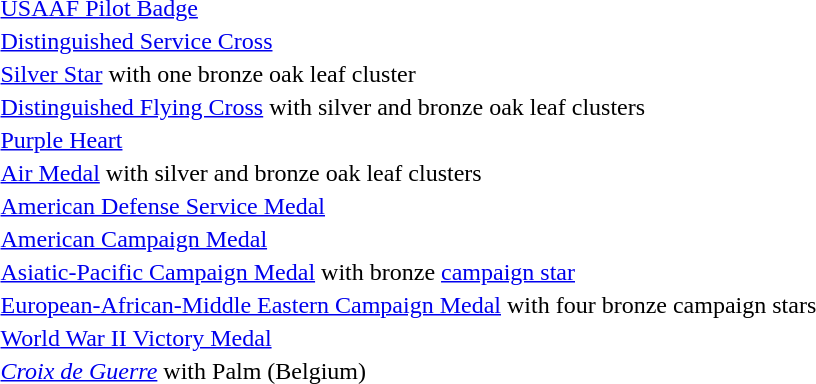<table>
<tr>
<td></td>
<td><a href='#'>USAAF Pilot Badge</a></td>
</tr>
<tr>
<td></td>
<td><a href='#'>Distinguished Service Cross</a></td>
</tr>
<tr>
<td></td>
<td><a href='#'>Silver Star</a> with one bronze oak leaf cluster</td>
</tr>
<tr>
<td></td>
<td><a href='#'>Distinguished Flying Cross</a> with silver and bronze oak leaf clusters</td>
</tr>
<tr>
<td></td>
<td><a href='#'>Purple Heart</a></td>
</tr>
<tr>
<td></td>
<td><a href='#'>Air Medal</a> with silver and bronze oak leaf clusters</td>
</tr>
<tr>
<td></td>
<td><a href='#'>American Defense Service Medal</a></td>
</tr>
<tr>
<td></td>
<td><a href='#'>American Campaign Medal</a></td>
</tr>
<tr>
<td></td>
<td><a href='#'>Asiatic-Pacific Campaign Medal</a> with bronze <a href='#'>campaign star</a></td>
</tr>
<tr>
<td></td>
<td><a href='#'>European-African-Middle Eastern Campaign Medal</a> with four bronze campaign stars</td>
</tr>
<tr>
<td></td>
<td><a href='#'>World War II Victory Medal</a></td>
</tr>
<tr>
<td></td>
<td><em><a href='#'>Croix de Guerre</a></em> with Palm (Belgium)</td>
</tr>
</table>
